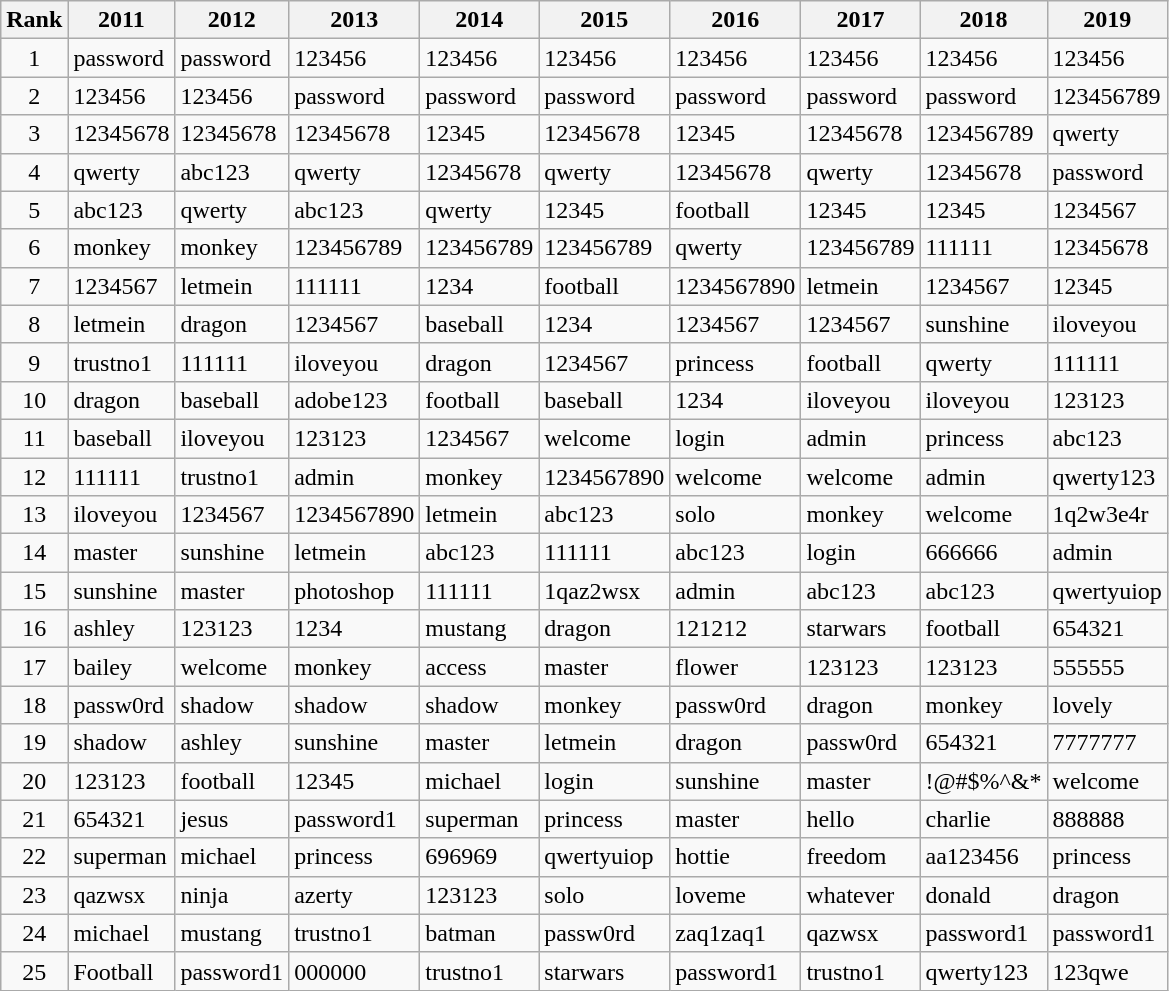<table class="wikitable">
<tr>
<th>Rank</th>
<th>2011</th>
<th>2012</th>
<th>2013</th>
<th>2014</th>
<th>2015</th>
<th>2016</th>
<th>2017</th>
<th>2018</th>
<th>2019</th>
</tr>
<tr>
<td align=center>1</td>
<td align=left>password</td>
<td align=left>password</td>
<td align=left>123456</td>
<td align=left>123456</td>
<td align=left>123456</td>
<td align=left>123456</td>
<td align=left>123456</td>
<td align=left>123456</td>
<td align=left>123456</td>
</tr>
<tr>
<td align=center>2</td>
<td align=left>123456</td>
<td align=left>123456</td>
<td align=left>password</td>
<td align=left>password</td>
<td align=left>password</td>
<td align=left>password</td>
<td align=left>password</td>
<td align=left>password</td>
<td align=left>123456789</td>
</tr>
<tr>
<td align=center>3</td>
<td align=left>12345678</td>
<td align=left>12345678</td>
<td align=left>12345678</td>
<td align=left>12345</td>
<td align=left>12345678</td>
<td align=left>12345</td>
<td align=left>12345678</td>
<td align=left>123456789</td>
<td align=left>qwerty</td>
</tr>
<tr>
<td align=center>4</td>
<td align=left>qwerty</td>
<td align=left>abc123</td>
<td align=left>qwerty</td>
<td align=left>12345678</td>
<td align=left>qwerty</td>
<td align=left>12345678</td>
<td align=left>qwerty</td>
<td align=left>12345678</td>
<td align=left>password</td>
</tr>
<tr>
<td align=center>5</td>
<td align=left>abc123</td>
<td align=left>qwerty</td>
<td align=left>abc123</td>
<td align=left>qwerty</td>
<td align=left>12345</td>
<td align=left>football</td>
<td align=left>12345</td>
<td align=left>12345</td>
<td align=left>1234567</td>
</tr>
<tr>
<td align=center>6</td>
<td align=left>monkey</td>
<td align=left>monkey</td>
<td align=left>123456789</td>
<td align=left>123456789</td>
<td align=left>123456789</td>
<td align=left>qwerty</td>
<td align=left>123456789</td>
<td align=left>111111</td>
<td align=left>12345678</td>
</tr>
<tr>
<td align=center>7</td>
<td align=left>1234567</td>
<td align=left>letmein</td>
<td align=left>111111</td>
<td align=left>1234</td>
<td align=left>football</td>
<td align=left>1234567890</td>
<td align=left>letmein</td>
<td align=left>1234567</td>
<td align=left>12345</td>
</tr>
<tr>
<td align=center>8</td>
<td align=left>letmein</td>
<td align=left>dragon</td>
<td align=left>1234567</td>
<td align=left>baseball</td>
<td align=left>1234</td>
<td align=left>1234567</td>
<td align=left>1234567</td>
<td align=left>sunshine</td>
<td align=left>iloveyou</td>
</tr>
<tr>
<td align=center>9</td>
<td align=left>trustno1</td>
<td align=left>111111</td>
<td align=left>iloveyou</td>
<td align=left>dragon</td>
<td align=left>1234567</td>
<td align=left>princess</td>
<td align=left>football</td>
<td align=left>qwerty</td>
<td align=left>111111</td>
</tr>
<tr>
<td align=center>10</td>
<td align=left>dragon</td>
<td align=left>baseball</td>
<td align=left>adobe123</td>
<td align=left>football</td>
<td align=left>baseball</td>
<td align=left>1234</td>
<td align=left>iloveyou</td>
<td align=left>iloveyou</td>
<td align=left>123123</td>
</tr>
<tr>
<td align=center>11</td>
<td align=left>baseball</td>
<td align=left>iloveyou</td>
<td align=left>123123</td>
<td align=left>1234567</td>
<td align=left>welcome</td>
<td align=left>login</td>
<td align=left>admin</td>
<td align=left>princess</td>
<td align=left>abc123</td>
</tr>
<tr>
<td align=center>12</td>
<td align=left>111111</td>
<td align=left>trustno1</td>
<td align=left>admin</td>
<td align=left>monkey</td>
<td align=left>1234567890</td>
<td align=left>welcome</td>
<td align=left>welcome</td>
<td align=left>admin</td>
<td align=left>qwerty123</td>
</tr>
<tr>
<td align=center>13</td>
<td align=left>iloveyou</td>
<td align=left>1234567</td>
<td align=left>1234567890</td>
<td align=left>letmein</td>
<td align=left>abc123</td>
<td align=left>solo</td>
<td align=left>monkey</td>
<td align=left>welcome</td>
<td align=left>1q2w3e4r</td>
</tr>
<tr>
<td align=center>14</td>
<td align=left>master</td>
<td align=left>sunshine</td>
<td align=left>letmein</td>
<td align=left>abc123</td>
<td align=left>111111</td>
<td align=left>abc123</td>
<td align=left>login</td>
<td align=left>666666</td>
<td align=left>admin</td>
</tr>
<tr>
<td align=center>15</td>
<td align=left>sunshine</td>
<td align=left>master</td>
<td align=left>photoshop</td>
<td align=left>111111</td>
<td align=left>1qaz2wsx</td>
<td align=left>admin</td>
<td align=left>abc123</td>
<td align=left>abc123</td>
<td align=left>qwertyuiop</td>
</tr>
<tr>
<td align=center>16</td>
<td align=left>ashley</td>
<td align=left>123123</td>
<td align=left>1234</td>
<td align=left>mustang</td>
<td align=left>dragon</td>
<td align=left>121212</td>
<td align=left>starwars</td>
<td align=left>football</td>
<td align=left>654321</td>
</tr>
<tr>
<td align=center>17</td>
<td align=left>bailey</td>
<td align=left>welcome</td>
<td align=left>monkey</td>
<td align=left>access</td>
<td align=left>master</td>
<td align=left>flower</td>
<td align=left>123123</td>
<td align=left>123123</td>
<td align=left>555555</td>
</tr>
<tr>
<td align=center>18</td>
<td align=left>passw0rd</td>
<td align=left>shadow</td>
<td align=left>shadow</td>
<td align=left>shadow</td>
<td align=left>monkey</td>
<td align=left>passw0rd</td>
<td align=left>dragon</td>
<td align=left>monkey</td>
<td align=left>lovely</td>
</tr>
<tr>
<td align=center>19</td>
<td align=left>shadow</td>
<td align=left>ashley</td>
<td align=left>sunshine</td>
<td align=left>master</td>
<td align=left>letmein</td>
<td align=left>dragon</td>
<td align=left>passw0rd</td>
<td align=left>654321</td>
<td align=left>7777777</td>
</tr>
<tr>
<td align=center>20</td>
<td align=left>123123</td>
<td align=left>football</td>
<td align=left>12345</td>
<td align=left>michael</td>
<td align=left>login</td>
<td align=left>sunshine</td>
<td align=left>master</td>
<td align=left>!@#$%^&*</td>
<td align=left>welcome</td>
</tr>
<tr>
<td align=center>21</td>
<td align=left>654321</td>
<td align=left>jesus</td>
<td align=left>password1</td>
<td align=left>superman</td>
<td align=left>princess</td>
<td align=left>master</td>
<td align=left>hello</td>
<td align=left>charlie</td>
<td align=left>888888</td>
</tr>
<tr>
<td align=center>22</td>
<td align=left>superman</td>
<td align=left>michael</td>
<td align=left>princess</td>
<td align=left>696969</td>
<td align=left>qwertyuiop</td>
<td align=left>hottie</td>
<td align=left>freedom</td>
<td align=left>aa123456</td>
<td align=left>princess</td>
</tr>
<tr>
<td align=center>23</td>
<td align=left>qazwsx</td>
<td align=left>ninja</td>
<td align=left>azerty</td>
<td align=left>123123</td>
<td align=left>solo</td>
<td align=left>loveme</td>
<td align=left>whatever</td>
<td align=left>donald</td>
<td align=left>dragon</td>
</tr>
<tr>
<td align=center>24</td>
<td align=left>michael</td>
<td align=left>mustang</td>
<td align=left>trustno1</td>
<td align=left>batman</td>
<td align=left>passw0rd</td>
<td align=left>zaq1zaq1</td>
<td align=left>qazwsx</td>
<td align=left>password1</td>
<td align=left>password1</td>
</tr>
<tr>
<td align=center>25</td>
<td align=left>Football</td>
<td align=left>password1</td>
<td align=left>000000</td>
<td align=left>trustno1</td>
<td align=left>starwars</td>
<td align=left>password1</td>
<td align=left>trustno1</td>
<td align=left>qwerty123</td>
<td align=left>123qwe</td>
</tr>
</table>
